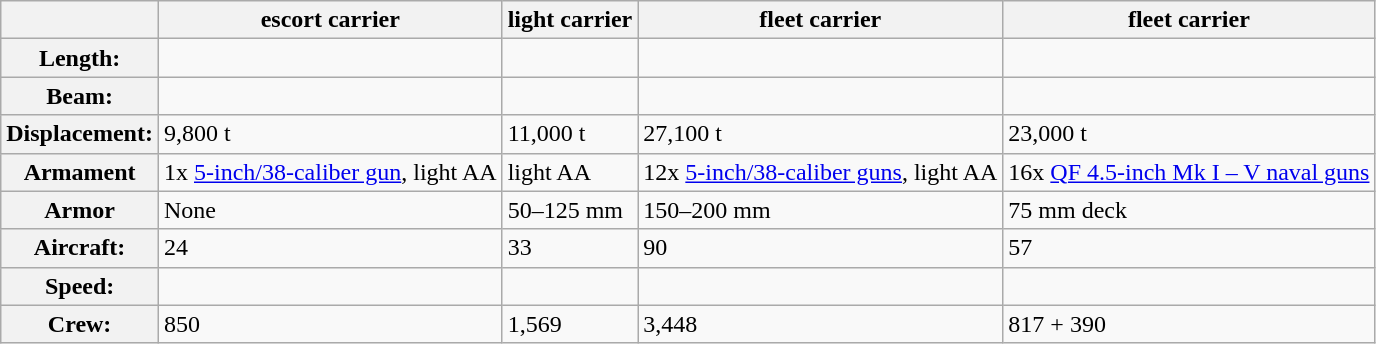<table class="wikitable">
<tr>
<th></th>
<th span="col"> escort carrier</th>
<th span="col"> light carrier</th>
<th span="col"> fleet carrier</th>
<th span="col"> fleet carrier</th>
</tr>
<tr>
<th span="row">Length:</th>
<td></td>
<td></td>
<td></td>
<td></td>
</tr>
<tr>
<th span="row">Beam:</th>
<td></td>
<td></td>
<td></td>
<td></td>
</tr>
<tr>
<th span="row">Displacement:</th>
<td>9,800 t</td>
<td>11,000 t</td>
<td>27,100 t</td>
<td>23,000 t</td>
</tr>
<tr>
<th span="row">Armament</th>
<td>1x <a href='#'>5-inch/38-caliber gun</a>, light AA</td>
<td>light AA</td>
<td>12x <a href='#'>5-inch/38-caliber guns</a>, light AA</td>
<td>16x <a href='#'>QF 4.5-inch Mk I – V naval guns</a></td>
</tr>
<tr>
<th span="row">Armor</th>
<td>None</td>
<td>50–125 mm</td>
<td>150–200 mm</td>
<td>75 mm deck</td>
</tr>
<tr>
<th span="row">Aircraft:</th>
<td>24</td>
<td>33</td>
<td>90</td>
<td>57</td>
</tr>
<tr>
<th span="row">Speed:</th>
<td></td>
<td></td>
<td></td>
<td></td>
</tr>
<tr>
<th span="row">Crew:</th>
<td>850</td>
<td>1,569</td>
<td>3,448</td>
<td>817 + 390</td>
</tr>
</table>
